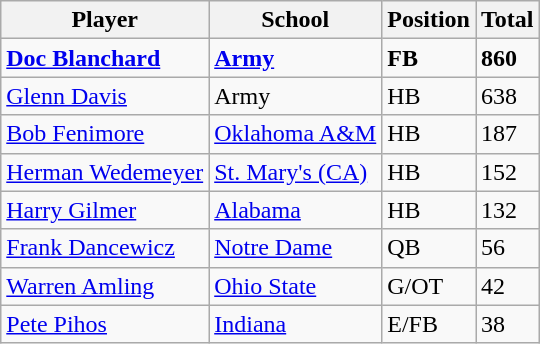<table class="wikitable">
<tr>
<th>Player</th>
<th>School</th>
<th>Position</th>
<th>Total</th>
</tr>
<tr>
<td><strong><a href='#'>Doc Blanchard</a></strong></td>
<td><strong><a href='#'>Army</a></strong></td>
<td><strong>FB</strong></td>
<td><strong>860</strong></td>
</tr>
<tr>
<td><a href='#'>Glenn Davis</a></td>
<td>Army</td>
<td>HB</td>
<td>638</td>
</tr>
<tr>
<td><a href='#'>Bob Fenimore</a></td>
<td><a href='#'>Oklahoma A&M</a></td>
<td>HB</td>
<td>187</td>
</tr>
<tr>
<td><a href='#'>Herman Wedemeyer</a></td>
<td><a href='#'>St. Mary's (CA)</a></td>
<td>HB</td>
<td>152</td>
</tr>
<tr>
<td><a href='#'>Harry Gilmer</a></td>
<td><a href='#'>Alabama</a></td>
<td>HB</td>
<td>132</td>
</tr>
<tr>
<td><a href='#'>Frank Dancewicz</a></td>
<td><a href='#'>Notre Dame</a></td>
<td>QB</td>
<td>56</td>
</tr>
<tr>
<td><a href='#'>Warren Amling</a></td>
<td><a href='#'>Ohio State</a></td>
<td>G/OT</td>
<td>42</td>
</tr>
<tr>
<td><a href='#'>Pete Pihos</a></td>
<td><a href='#'>Indiana</a></td>
<td>E/FB</td>
<td>38</td>
</tr>
</table>
